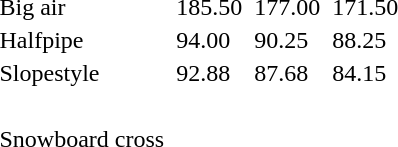<table>
<tr>
<td>Big air<br></td>
<td></td>
<td>185.50</td>
<td></td>
<td>177.00</td>
<td></td>
<td>171.50</td>
</tr>
<tr>
<td>Halfpipe<br></td>
<td></td>
<td>94.00</td>
<td></td>
<td>90.25</td>
<td></td>
<td>88.25</td>
</tr>
<tr>
<td>Slopestyle<br></td>
<td></td>
<td>92.88</td>
<td></td>
<td>87.68</td>
<td></td>
<td>84.15</td>
</tr>
<tr>
<td><br></td>
<td colspan="2"></td>
<td colspan="2"></td>
<td colspan="2"></td>
</tr>
<tr>
<td>Snowboard cross<br></td>
<td colspan="2"></td>
<td colspan="2"></td>
<td colspan="2"></td>
</tr>
</table>
